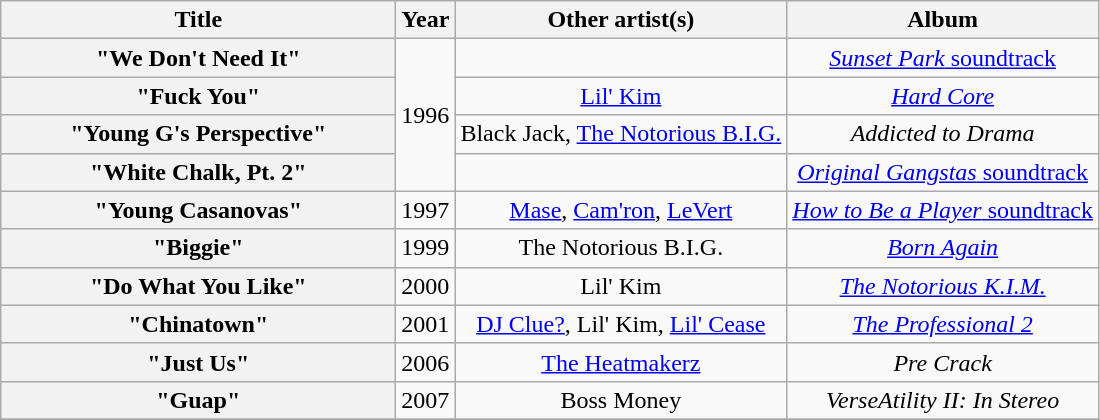<table class="wikitable plainrowheaders" style="text-align:center;" border="1">
<tr>
<th scope="col" style="width:16em;">Title</th>
<th scope="col">Year</th>
<th scope="col">Other artist(s)</th>
<th scope="col">Album</th>
</tr>
<tr>
<th scope="row">"We Don't Need It"</th>
<td rowspan="4">1996</td>
<td></td>
<td><a href='#'><em>Sunset Park</em> soundtrack</a></td>
</tr>
<tr>
<th scope="row">"Fuck You"</th>
<td><a href='#'>Lil' Kim</a></td>
<td><em><a href='#'>Hard Core</a></em></td>
</tr>
<tr>
<th scope="row">"Young G's Perspective"</th>
<td>Black Jack, <a href='#'>The Notorious B.I.G.</a></td>
<td><em>Addicted to Drama</em></td>
</tr>
<tr>
<th scope="row">"White Chalk, Pt. 2"</th>
<td></td>
<td><a href='#'><em>Original Gangstas</em> soundtrack</a></td>
</tr>
<tr>
<th scope="row">"Young Casanovas"</th>
<td>1997</td>
<td><a href='#'>Mase</a>, <a href='#'>Cam'ron</a>, <a href='#'>LeVert</a></td>
<td><a href='#'><em>How to Be a Player</em> soundtrack</a></td>
</tr>
<tr>
<th scope="row">"Biggie"</th>
<td>1999</td>
<td>The Notorious B.I.G.</td>
<td><em><a href='#'>Born Again</a></em></td>
</tr>
<tr>
<th scope="row">"Do What You Like"</th>
<td>2000</td>
<td>Lil' Kim</td>
<td><em><a href='#'>The Notorious K.I.M.</a></em></td>
</tr>
<tr>
<th scope="row">"Chinatown"</th>
<td>2001</td>
<td><a href='#'>DJ Clue?</a>, Lil' Kim, <a href='#'>Lil' Cease</a></td>
<td><em><a href='#'>The Professional 2</a></em></td>
</tr>
<tr>
<th scope="row">"Just Us"</th>
<td>2006</td>
<td><a href='#'>The Heatmakerz</a></td>
<td><em>Pre Crack</em></td>
</tr>
<tr>
<th scope="row">"Guap"</th>
<td>2007</td>
<td>Boss Money</td>
<td><em>VerseAtility II: In Stereo</em></td>
</tr>
<tr>
</tr>
</table>
